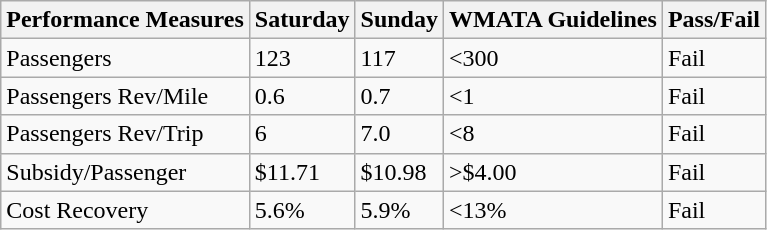<table class="wikitable">
<tr>
<th>Performance Measures</th>
<th>Saturday</th>
<th>Sunday</th>
<th>WMATA Guidelines</th>
<th>Pass/Fail</th>
</tr>
<tr>
<td>Passengers</td>
<td>123</td>
<td>117</td>
<td><300</td>
<td>Fail</td>
</tr>
<tr>
<td>Passengers Rev/Mile</td>
<td>0.6</td>
<td>0.7</td>
<td><1</td>
<td>Fail</td>
</tr>
<tr>
<td>Passengers Rev/Trip</td>
<td>6</td>
<td>7.0</td>
<td><8</td>
<td>Fail</td>
</tr>
<tr>
<td>Subsidy/Passenger</td>
<td>$11.71</td>
<td>$10.98</td>
<td>>$4.00</td>
<td>Fail</td>
</tr>
<tr>
<td>Cost Recovery</td>
<td>5.6%</td>
<td>5.9%</td>
<td><13%</td>
<td>Fail</td>
</tr>
</table>
